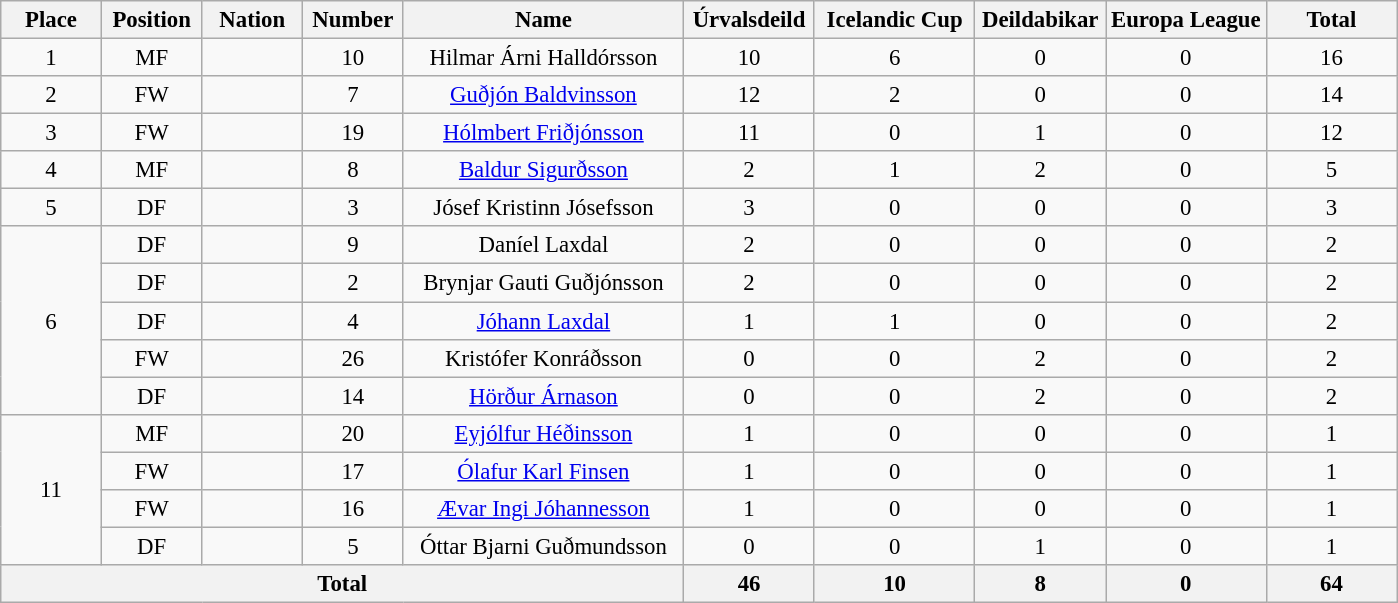<table class="wikitable" style="font-size: 95%; text-align: center;">
<tr>
<th width=60>Place</th>
<th width=60>Position</th>
<th width=60>Nation</th>
<th width=60>Number</th>
<th width=180>Name</th>
<th width=80>Úrvalsdeild</th>
<th width=100>Icelandic Cup</th>
<th width=80>Deildabikar</th>
<th width=100>Europa League</th>
<th width=80>Total</th>
</tr>
<tr>
<td>1</td>
<td>MF</td>
<td></td>
<td>10</td>
<td>Hilmar Árni Halldórsson</td>
<td>10</td>
<td>6</td>
<td>0</td>
<td>0</td>
<td>16</td>
</tr>
<tr>
<td>2</td>
<td>FW</td>
<td></td>
<td>7</td>
<td><a href='#'>Guðjón Baldvinsson</a></td>
<td>12</td>
<td>2</td>
<td>0</td>
<td>0</td>
<td>14</td>
</tr>
<tr>
<td>3</td>
<td>FW</td>
<td></td>
<td>19</td>
<td><a href='#'>Hólmbert Friðjónsson</a></td>
<td>11</td>
<td>0</td>
<td>1</td>
<td>0</td>
<td>12</td>
</tr>
<tr>
<td>4</td>
<td>MF</td>
<td></td>
<td>8</td>
<td><a href='#'>Baldur Sigurðsson</a></td>
<td>2</td>
<td>1</td>
<td>2</td>
<td>0</td>
<td>5</td>
</tr>
<tr>
<td>5</td>
<td>DF</td>
<td></td>
<td>3</td>
<td>Jósef Kristinn Jósefsson</td>
<td>3</td>
<td>0</td>
<td>0</td>
<td>0</td>
<td>3</td>
</tr>
<tr>
<td rowspan="5">6</td>
<td>DF</td>
<td></td>
<td>9</td>
<td>Daníel Laxdal</td>
<td>2</td>
<td>0</td>
<td>0</td>
<td>0</td>
<td>2</td>
</tr>
<tr>
<td>DF</td>
<td></td>
<td>2</td>
<td>Brynjar Gauti Guðjónsson</td>
<td>2</td>
<td>0</td>
<td>0</td>
<td>0</td>
<td>2</td>
</tr>
<tr>
<td>DF</td>
<td></td>
<td>4</td>
<td><a href='#'>Jóhann Laxdal</a></td>
<td>1</td>
<td>1</td>
<td>0</td>
<td>0</td>
<td>2</td>
</tr>
<tr>
<td>FW</td>
<td></td>
<td>26</td>
<td>Kristófer Konráðsson</td>
<td>0</td>
<td>0</td>
<td>2</td>
<td>0</td>
<td>2</td>
</tr>
<tr>
<td>DF</td>
<td></td>
<td>14</td>
<td><a href='#'>Hörður Árnason</a></td>
<td>0</td>
<td>0</td>
<td>2</td>
<td>0</td>
<td>2</td>
</tr>
<tr>
<td rowspan="4">11</td>
<td>MF</td>
<td></td>
<td>20</td>
<td><a href='#'>Eyjólfur Héðinsson</a></td>
<td>1</td>
<td>0</td>
<td>0</td>
<td>0</td>
<td>1</td>
</tr>
<tr>
<td>FW</td>
<td></td>
<td>17</td>
<td><a href='#'>Ólafur Karl Finsen</a></td>
<td>1</td>
<td>0</td>
<td>0</td>
<td>0</td>
<td>1</td>
</tr>
<tr>
<td>FW</td>
<td></td>
<td>16</td>
<td><a href='#'>Ævar Ingi Jóhannesson</a></td>
<td>1</td>
<td>0</td>
<td>0</td>
<td>0</td>
<td>1</td>
</tr>
<tr>
<td>DF</td>
<td></td>
<td>5</td>
<td>Óttar Bjarni Guðmundsson</td>
<td>0</td>
<td>0</td>
<td>1</td>
<td>0</td>
<td>1</td>
</tr>
<tr>
<th colspan=5>Total</th>
<th>46</th>
<th>10</th>
<th>8</th>
<th>0</th>
<th>64</th>
</tr>
</table>
